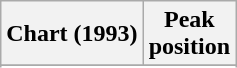<table class="wikitable sortable">
<tr>
<th>Chart (1993)</th>
<th>Peak<br>position</th>
</tr>
<tr>
</tr>
<tr>
</tr>
</table>
